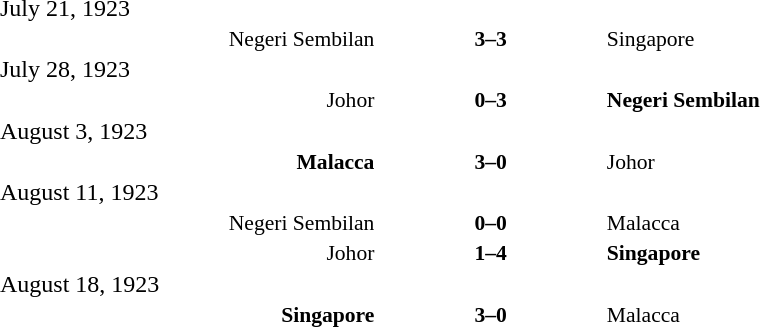<table width=100% cellspacing=1>
<tr>
<th width=20%></th>
<th width=12%></th>
<th width=20%></th>
<th></th>
</tr>
<tr>
<td>July 21, 1923</td>
</tr>
<tr style=font-size:90%>
<td align=right>Negeri Sembilan</td>
<td align=center><strong>3–3</strong></td>
<td>Singapore</td>
<td></td>
<td></td>
</tr>
<tr>
<td>July 28, 1923</td>
</tr>
<tr style=font-size:90%>
<td align=right>Johor</td>
<td align=center><strong>0–3</strong></td>
<td><strong>Negeri Sembilan</strong></td>
<td></td>
<td></td>
</tr>
<tr>
<td>August 3, 1923</td>
</tr>
<tr style=font-size:90%>
<td align=right><strong>Malacca</strong></td>
<td align=center><strong>3–0</strong></td>
<td>Johor</td>
<td></td>
<td></td>
</tr>
<tr>
<td>August 11, 1923</td>
</tr>
<tr style=font-size:90%>
<td align=right>Negeri Sembilan</td>
<td align=center><strong>0–0</strong></td>
<td>Malacca</td>
<td></td>
<td></td>
</tr>
<tr style=font-size:90%>
<td align=right>Johor</td>
<td align=center><strong>1–4</strong></td>
<td><strong>Singapore</strong></td>
<td></td>
<td></td>
</tr>
<tr>
<td>August 18, 1923</td>
</tr>
<tr style=font-size:90%>
<td align=right><strong>Singapore</strong></td>
<td align=center><strong>3–0</strong></td>
<td>Malacca</td>
<td></td>
<td></td>
</tr>
<tr>
</tr>
</table>
